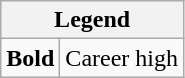<table class="wikitable mw-collapsible mw-collapsed">
<tr>
<th colspan="2">Legend</th>
</tr>
<tr>
<td><strong>Bold</strong></td>
<td>Career high</td>
</tr>
</table>
